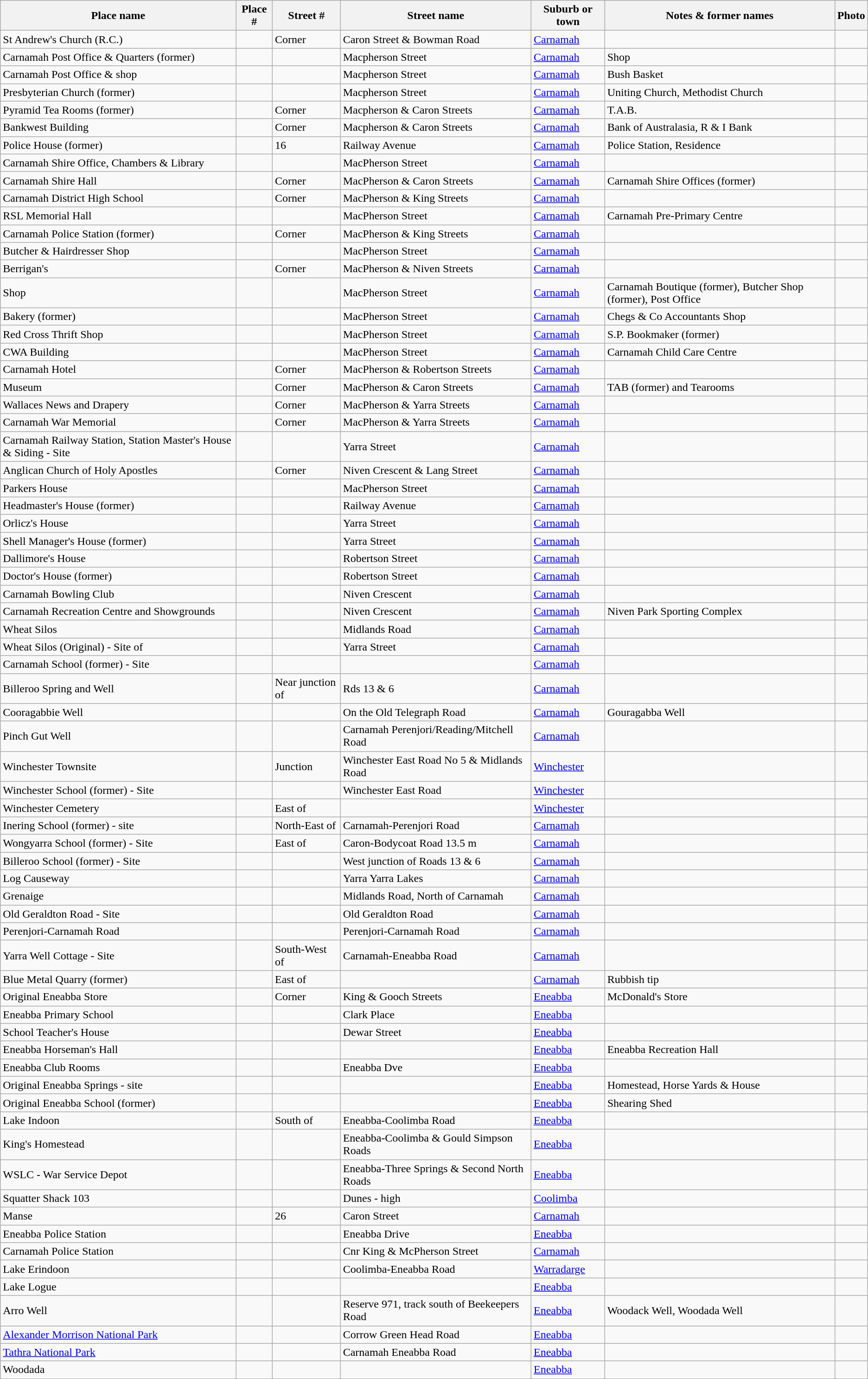<table class="wikitable sortable">
<tr>
<th>Place name</th>
<th>Place #</th>
<th>Street #</th>
<th>Street name</th>
<th>Suburb or town</th>
<th class="unsortable">Notes & former names</th>
<th class="unsortable">Photo</th>
</tr>
<tr>
<td>St Andrew's Church (R.C.)</td>
<td></td>
<td>Corner</td>
<td>Caron Street & Bowman Road</td>
<td><a href='#'>Carnamah</a></td>
<td></td>
<td></td>
</tr>
<tr>
<td>Carnamah Post Office & Quarters (former)</td>
<td></td>
<td></td>
<td>Macpherson Street</td>
<td><a href='#'>Carnamah</a></td>
<td>Shop</td>
<td></td>
</tr>
<tr>
<td>Carnamah Post Office & shop</td>
<td></td>
<td></td>
<td>Macpherson Street</td>
<td><a href='#'>Carnamah</a></td>
<td>Bush Basket</td>
<td></td>
</tr>
<tr>
<td>Presbyterian Church (former)</td>
<td></td>
<td></td>
<td>Macpherson Street</td>
<td><a href='#'>Carnamah</a></td>
<td>Uniting Church, Methodist Church</td>
<td></td>
</tr>
<tr>
<td>Pyramid Tea Rooms (former)</td>
<td></td>
<td>Corner</td>
<td>Macpherson & Caron Streets</td>
<td><a href='#'>Carnamah</a></td>
<td>T.A.B.</td>
<td></td>
</tr>
<tr>
<td>Bankwest Building</td>
<td></td>
<td>Corner</td>
<td>Macpherson & Caron Streets</td>
<td><a href='#'>Carnamah</a></td>
<td>Bank of Australasia, R & I Bank</td>
<td></td>
</tr>
<tr>
<td>Police House (former)</td>
<td></td>
<td>16</td>
<td>Railway Avenue</td>
<td><a href='#'>Carnamah</a></td>
<td>Police Station, Residence</td>
<td></td>
</tr>
<tr>
<td>Carnamah Shire Office, Chambers & Library</td>
<td></td>
<td></td>
<td>MacPherson Street</td>
<td><a href='#'>Carnamah</a></td>
<td></td>
<td></td>
</tr>
<tr>
<td>Carnamah Shire Hall</td>
<td></td>
<td>Corner</td>
<td>MacPherson & Caron Streets</td>
<td><a href='#'>Carnamah</a></td>
<td>Carnamah Shire Offices (former)</td>
<td></td>
</tr>
<tr>
<td>Carnamah District High School</td>
<td></td>
<td>Corner</td>
<td>MacPherson & King Streets</td>
<td><a href='#'>Carnamah</a></td>
<td></td>
<td></td>
</tr>
<tr>
<td>RSL Memorial Hall</td>
<td></td>
<td></td>
<td>MacPherson Street</td>
<td><a href='#'>Carnamah</a></td>
<td>Carnamah Pre-Primary Centre</td>
<td></td>
</tr>
<tr>
<td>Carnamah Police Station (former)</td>
<td></td>
<td>Corner</td>
<td>MacPherson & King Streets</td>
<td><a href='#'>Carnamah</a></td>
<td></td>
<td></td>
</tr>
<tr>
<td>Butcher & Hairdresser Shop</td>
<td></td>
<td></td>
<td>MacPherson Street</td>
<td><a href='#'>Carnamah</a></td>
<td></td>
<td></td>
</tr>
<tr>
<td>Berrigan's</td>
<td></td>
<td>Corner</td>
<td>MacPherson & Niven Streets</td>
<td><a href='#'>Carnamah</a></td>
<td></td>
<td></td>
</tr>
<tr>
<td>Shop</td>
<td></td>
<td></td>
<td>MacPherson Street</td>
<td><a href='#'>Carnamah</a></td>
<td>Carnamah Boutique (former), Butcher Shop (former), Post Office</td>
<td></td>
</tr>
<tr>
<td>Bakery (former)</td>
<td></td>
<td></td>
<td>MacPherson Street</td>
<td><a href='#'>Carnamah</a></td>
<td>Chegs & Co Accountants Shop</td>
<td></td>
</tr>
<tr>
<td>Red Cross Thrift Shop</td>
<td></td>
<td></td>
<td>MacPherson Street</td>
<td><a href='#'>Carnamah</a></td>
<td>S.P. Bookmaker (former)</td>
<td></td>
</tr>
<tr>
<td>CWA Building</td>
<td></td>
<td></td>
<td>MacPherson Street</td>
<td><a href='#'>Carnamah</a></td>
<td>Carnamah Child Care Centre</td>
<td></td>
</tr>
<tr>
<td>Carnamah Hotel</td>
<td></td>
<td>Corner</td>
<td>MacPherson & Robertson Streets</td>
<td><a href='#'>Carnamah</a></td>
<td></td>
<td></td>
</tr>
<tr>
<td>Museum</td>
<td></td>
<td>Corner</td>
<td>MacPherson & Caron Streets</td>
<td><a href='#'>Carnamah</a></td>
<td>TAB (former) and Tearooms</td>
<td></td>
</tr>
<tr>
<td>Wallaces News and Drapery</td>
<td></td>
<td>Corner</td>
<td>MacPherson & Yarra Streets</td>
<td><a href='#'>Carnamah</a></td>
<td></td>
<td></td>
</tr>
<tr>
<td>Carnamah War Memorial</td>
<td></td>
<td>Corner</td>
<td>MacPherson & Yarra Streets</td>
<td><a href='#'>Carnamah</a></td>
<td></td>
<td></td>
</tr>
<tr>
<td>Carnamah Railway Station, Station Master's House & Siding - Site</td>
<td></td>
<td></td>
<td>Yarra Street</td>
<td><a href='#'>Carnamah</a></td>
<td></td>
<td></td>
</tr>
<tr>
<td>Anglican Church of Holy Apostles</td>
<td></td>
<td>Corner</td>
<td>Niven Crescent & Lang Street</td>
<td><a href='#'>Carnamah</a></td>
<td></td>
<td></td>
</tr>
<tr>
<td>Parkers House</td>
<td></td>
<td></td>
<td>MacPherson Street</td>
<td><a href='#'>Carnamah</a></td>
<td></td>
<td></td>
</tr>
<tr>
<td>Headmaster's House (former)</td>
<td></td>
<td></td>
<td>Railway Avenue</td>
<td><a href='#'>Carnamah</a></td>
<td></td>
<td></td>
</tr>
<tr>
<td>Orlicz's House</td>
<td></td>
<td></td>
<td>Yarra Street</td>
<td><a href='#'>Carnamah</a></td>
<td></td>
<td></td>
</tr>
<tr>
<td>Shell Manager's House (former)</td>
<td></td>
<td></td>
<td>Yarra Street</td>
<td><a href='#'>Carnamah</a></td>
<td></td>
<td></td>
</tr>
<tr>
<td>Dallimore's House</td>
<td></td>
<td></td>
<td>Robertson Street</td>
<td><a href='#'>Carnamah</a></td>
<td></td>
<td></td>
</tr>
<tr>
<td>Doctor's House (former)</td>
<td></td>
<td></td>
<td>Robertson Street</td>
<td><a href='#'>Carnamah</a></td>
<td></td>
<td></td>
</tr>
<tr>
<td>Carnamah Bowling Club</td>
<td></td>
<td></td>
<td>Niven Crescent</td>
<td><a href='#'>Carnamah</a></td>
<td></td>
<td></td>
</tr>
<tr>
<td>Carnamah Recreation Centre and Showgrounds</td>
<td></td>
<td></td>
<td>Niven Crescent</td>
<td><a href='#'>Carnamah</a></td>
<td>Niven Park Sporting Complex</td>
<td></td>
</tr>
<tr>
<td>Wheat Silos</td>
<td></td>
<td></td>
<td>Midlands Road</td>
<td><a href='#'>Carnamah</a></td>
<td></td>
<td></td>
</tr>
<tr>
<td>Wheat Silos (Original) - Site of</td>
<td></td>
<td></td>
<td>Yarra Street</td>
<td><a href='#'>Carnamah</a></td>
<td></td>
<td></td>
</tr>
<tr>
<td>Carnamah School (former) - Site</td>
<td></td>
<td></td>
<td></td>
<td><a href='#'>Carnamah</a></td>
<td></td>
<td></td>
</tr>
<tr>
<td>Billeroo Spring and Well</td>
<td></td>
<td>Near junction of</td>
<td>Rds 13 & 6</td>
<td><a href='#'>Carnamah</a></td>
<td></td>
<td></td>
</tr>
<tr>
<td>Cooragabbie Well</td>
<td></td>
<td></td>
<td>On the Old Telegraph Road</td>
<td><a href='#'>Carnamah</a></td>
<td>Gouragabba Well</td>
<td></td>
</tr>
<tr>
<td>Pinch Gut Well</td>
<td></td>
<td></td>
<td>Carnamah Perenjori/Reading/Mitchell Road</td>
<td><a href='#'>Carnamah</a></td>
<td></td>
<td></td>
</tr>
<tr>
<td>Winchester Townsite</td>
<td></td>
<td>Junction</td>
<td>Winchester East Road No 5 & Midlands Road</td>
<td><a href='#'>Winchester</a></td>
<td></td>
<td></td>
</tr>
<tr>
<td>Winchester School (former) - Site</td>
<td></td>
<td></td>
<td>Winchester East Road</td>
<td><a href='#'>Winchester</a></td>
<td></td>
<td></td>
</tr>
<tr>
<td>Winchester Cemetery</td>
<td></td>
<td>East of</td>
<td></td>
<td><a href='#'>Winchester</a></td>
<td></td>
<td></td>
</tr>
<tr>
<td>Inering School (former) - site</td>
<td></td>
<td>North-East of</td>
<td>Carnamah-Perenjori Road</td>
<td><a href='#'>Carnamah</a></td>
<td></td>
<td></td>
</tr>
<tr>
<td>Wongyarra School (former) - Site</td>
<td></td>
<td>East of</td>
<td>Caron-Bodycoat Road 13.5 m</td>
<td><a href='#'>Carnamah</a></td>
<td></td>
<td></td>
</tr>
<tr>
<td>Billeroo School (former) - Site</td>
<td></td>
<td></td>
<td>West junction of Roads 13 & 6</td>
<td><a href='#'>Carnamah</a></td>
<td></td>
<td></td>
</tr>
<tr>
<td>Log Causeway</td>
<td></td>
<td></td>
<td>Yarra Yarra Lakes</td>
<td><a href='#'>Carnamah</a></td>
<td></td>
<td></td>
</tr>
<tr>
<td>Grenaige</td>
<td></td>
<td></td>
<td>Midlands Road, North of Carnamah</td>
<td><a href='#'>Carnamah</a></td>
<td></td>
<td></td>
</tr>
<tr>
<td>Old Geraldton Road - Site</td>
<td></td>
<td></td>
<td>Old Geraldton Road</td>
<td><a href='#'>Carnamah</a></td>
<td></td>
<td></td>
</tr>
<tr>
<td>Perenjori-Carnamah Road</td>
<td></td>
<td></td>
<td>Perenjori-Carnamah Road</td>
<td><a href='#'>Carnamah</a></td>
<td></td>
<td></td>
</tr>
<tr>
<td>Yarra Well Cottage - Site</td>
<td></td>
<td>South-West of</td>
<td>Carnamah-Eneabba Road</td>
<td><a href='#'>Carnamah</a></td>
<td></td>
<td></td>
</tr>
<tr>
<td>Blue Metal Quarry (former)</td>
<td></td>
<td>East of</td>
<td></td>
<td><a href='#'>Carnamah</a></td>
<td>Rubbish tip</td>
<td></td>
</tr>
<tr>
<td>Original Eneabba Store</td>
<td></td>
<td>Corner</td>
<td>King & Gooch Streets</td>
<td><a href='#'>Eneabba</a></td>
<td>McDonald's Store</td>
<td></td>
</tr>
<tr>
<td>Eneabba Primary School</td>
<td></td>
<td></td>
<td>Clark Place</td>
<td><a href='#'>Eneabba</a></td>
<td></td>
<td></td>
</tr>
<tr>
<td>School Teacher's House</td>
<td></td>
<td></td>
<td>Dewar Street</td>
<td><a href='#'>Eneabba</a></td>
<td></td>
<td></td>
</tr>
<tr>
<td>Eneabba Horseman's Hall</td>
<td></td>
<td></td>
<td></td>
<td><a href='#'>Eneabba</a></td>
<td>Eneabba Recreation Hall</td>
<td></td>
</tr>
<tr>
<td>Eneabba Club Rooms</td>
<td></td>
<td></td>
<td>Eneabba Dve</td>
<td><a href='#'>Eneabba</a></td>
<td></td>
<td></td>
</tr>
<tr>
<td>Original Eneabba Springs - site</td>
<td></td>
<td></td>
<td></td>
<td><a href='#'>Eneabba</a></td>
<td>Homestead, Horse Yards & House</td>
<td></td>
</tr>
<tr>
<td>Original Eneabba School (former)</td>
<td></td>
<td></td>
<td></td>
<td><a href='#'>Eneabba</a></td>
<td>Shearing Shed</td>
<td></td>
</tr>
<tr>
<td>Lake Indoon</td>
<td></td>
<td>South of</td>
<td>Eneabba-Coolimba Road</td>
<td><a href='#'>Eneabba</a></td>
<td></td>
<td></td>
</tr>
<tr>
<td>King's Homestead</td>
<td></td>
<td></td>
<td>Eneabba-Coolimba & Gould Simpson Roads</td>
<td><a href='#'>Eneabba</a></td>
<td></td>
<td></td>
</tr>
<tr>
<td>WSLC - War Service Depot</td>
<td></td>
<td></td>
<td>Eneabba-Three Springs & Second North Roads</td>
<td><a href='#'>Eneabba</a></td>
<td></td>
<td></td>
</tr>
<tr>
<td>Squatter Shack 103</td>
<td></td>
<td></td>
<td>Dunes - high</td>
<td><a href='#'>Coolimba</a></td>
<td></td>
<td></td>
</tr>
<tr>
<td>Manse</td>
<td></td>
<td>26</td>
<td>Caron Street</td>
<td><a href='#'>Carnamah</a></td>
<td></td>
<td></td>
</tr>
<tr>
<td>Eneabba Police Station</td>
<td></td>
<td></td>
<td>Eneabba Drive</td>
<td><a href='#'>Eneabba</a></td>
<td></td>
<td></td>
</tr>
<tr>
<td>Carnamah Police Station</td>
<td></td>
<td></td>
<td>Cnr King & McPherson Street</td>
<td><a href='#'>Carnamah</a></td>
<td></td>
<td></td>
</tr>
<tr>
<td>Lake Erindoon</td>
<td></td>
<td></td>
<td>Coolimba-Eneabba Road</td>
<td><a href='#'>Warradarge</a></td>
<td></td>
<td></td>
</tr>
<tr>
<td>Lake Logue</td>
<td></td>
<td></td>
<td></td>
<td><a href='#'>Eneabba</a></td>
<td></td>
<td></td>
</tr>
<tr>
<td>Arro Well</td>
<td></td>
<td></td>
<td>Reserve 971, track south of Beekeepers Road</td>
<td><a href='#'>Eneabba</a></td>
<td>Woodack Well, Woodada Well</td>
<td></td>
</tr>
<tr>
<td><a href='#'>Alexander Morrison National Park</a></td>
<td></td>
<td></td>
<td>Corrow Green Head Road</td>
<td><a href='#'>Eneabba</a></td>
<td></td>
<td></td>
</tr>
<tr>
<td><a href='#'>Tathra National Park</a></td>
<td></td>
<td></td>
<td>Carnamah Eneabba Road</td>
<td><a href='#'>Eneabba</a></td>
<td></td>
<td></td>
</tr>
<tr>
<td>Woodada</td>
<td></td>
<td></td>
<td></td>
<td><a href='#'>Eneabba</a></td>
<td></td>
<td></td>
</tr>
</table>
